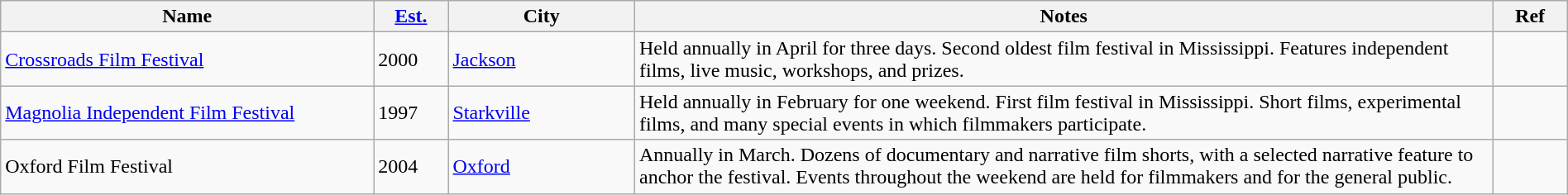<table class="wikitable sortable" width=100%>
<tr>
<th style="width:20%;">Name</th>
<th style="width:4%;"><a href='#'>Est.</a></th>
<th style="width:10%;">City</th>
<th style="width:46%;">Notes</th>
<th style="width:4%;">Ref</th>
</tr>
<tr>
<td><a href='#'>Crossroads Film Festival</a></td>
<td>2000</td>
<td><a href='#'>Jackson</a></td>
<td>Held annually in April for three days. Second oldest film festival in Mississippi. Features independent films, live music, workshops, and prizes.</td>
<td></td>
</tr>
<tr>
<td><a href='#'>Magnolia Independent Film Festival</a></td>
<td>1997</td>
<td><a href='#'>Starkville</a></td>
<td>Held annually in February for one weekend. First film festival in Mississippi. Short films, experimental films, and many special events in which filmmakers participate.</td>
<td></td>
</tr>
<tr>
<td>Oxford Film Festival</td>
<td>2004</td>
<td><a href='#'>Oxford</a></td>
<td>Annually in March. Dozens of documentary and narrative film shorts, with a selected narrative feature to anchor the festival. Events throughout the weekend are held for filmmakers and for the general public.</td>
<td></td>
</tr>
</table>
